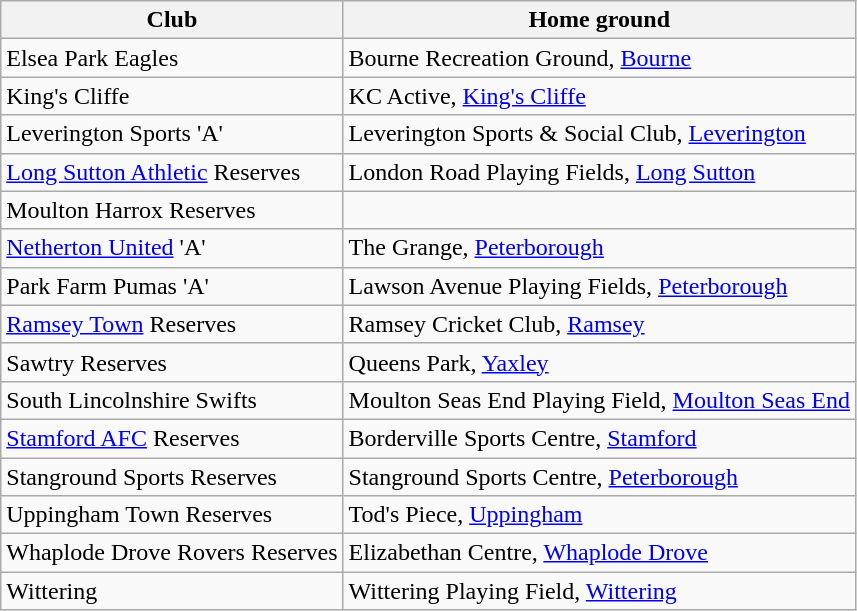<table class="wikitable" border="1">
<tr>
<th>Club</th>
<th>Home ground</th>
</tr>
<tr>
<td>Elsea Park Eagles</td>
<td>Bourne Recreation Ground, <a href='#'>Bourne</a></td>
</tr>
<tr>
<td>King's Cliffe</td>
<td>KC Active, <a href='#'>King's Cliffe</a></td>
</tr>
<tr>
<td>Leverington Sports 'A'</td>
<td>Leverington Sports & Social Club, <a href='#'>Leverington</a></td>
</tr>
<tr>
<td><a href='#'>Long Sutton Athletic</a> Reserves</td>
<td>London Road Playing Fields, <a href='#'>Long Sutton</a></td>
</tr>
<tr>
<td>Moulton Harrox Reserves</td>
<td></td>
</tr>
<tr>
<td><a href='#'>Netherton United</a> 'A'</td>
<td>The Grange, <a href='#'>Peterborough</a></td>
</tr>
<tr>
<td>Park Farm Pumas 'A'</td>
<td>Lawson Avenue Playing Fields, <a href='#'>Peterborough</a></td>
</tr>
<tr>
<td><a href='#'>Ramsey Town</a> Reserves</td>
<td>Ramsey Cricket Club, <a href='#'>Ramsey</a></td>
</tr>
<tr>
<td>Sawtry Reserves</td>
<td>Queens Park, <a href='#'>Yaxley</a></td>
</tr>
<tr>
<td>South Lincolnshire Swifts</td>
<td>Moulton Seas End Playing Field, <a href='#'>Moulton Seas End</a></td>
</tr>
<tr>
<td><a href='#'>Stamford AFC</a> Reserves</td>
<td>Borderville Sports Centre, <a href='#'>Stamford</a></td>
</tr>
<tr>
<td>Stanground Sports Reserves</td>
<td>Stanground Sports Centre, <a href='#'>Peterborough</a></td>
</tr>
<tr>
<td>Uppingham Town Reserves</td>
<td>Tod's Piece, <a href='#'>Uppingham</a></td>
</tr>
<tr>
<td>Whaplode Drove Rovers Reserves</td>
<td>Elizabethan Centre, <a href='#'>Whaplode Drove</a></td>
</tr>
<tr>
<td>Wittering</td>
<td>Wittering Playing Field, <a href='#'>Wittering</a></td>
</tr>
</table>
